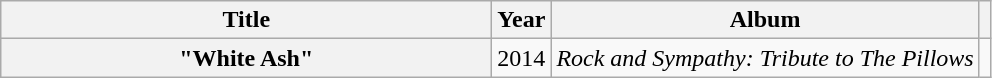<table class="wikitable plainrowheaders" style="text-align:center;" border="1">
<tr>
<th scope="col" style="width:20em;">Title</th>
<th scope="col">Year</th>
<th scope="col">Album</th>
<th scope="col"></th>
</tr>
<tr>
<th scope="row">"White Ash"</th>
<td>2014</td>
<td><em>Rock and Sympathy: Tribute to The Pillows</em></td>
<td></td>
</tr>
</table>
